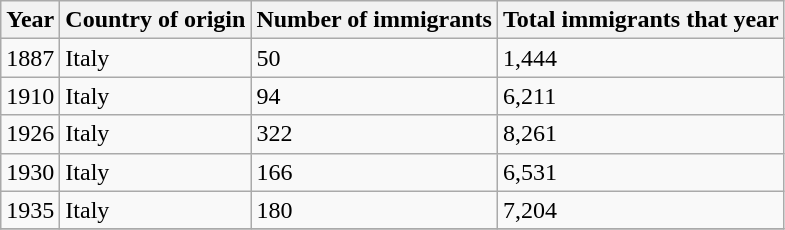<table class="wikitable">
<tr>
<th>Year</th>
<th>Country of origin</th>
<th>Number of immigrants</th>
<th>Total immigrants that year</th>
</tr>
<tr>
<td>1887</td>
<td>Italy</td>
<td>50</td>
<td>1,444</td>
</tr>
<tr>
<td>1910</td>
<td>Italy</td>
<td>94</td>
<td>6,211</td>
</tr>
<tr>
<td>1926</td>
<td>Italy</td>
<td>322</td>
<td>8,261</td>
</tr>
<tr>
<td>1930</td>
<td>Italy</td>
<td>166</td>
<td>6,531</td>
</tr>
<tr>
<td>1935</td>
<td>Italy</td>
<td>180</td>
<td>7,204</td>
</tr>
<tr>
</tr>
</table>
